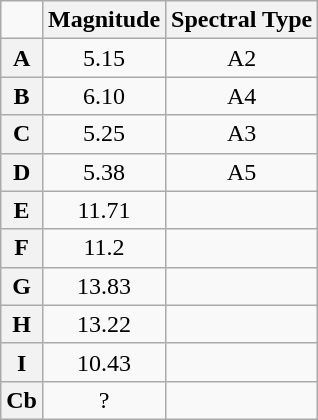<table class="wikitable" style="text-align:center;">
<tr>
<td></td>
<th scope="col">Magnitude</th>
<th scope="col">Spectral Type</th>
</tr>
<tr>
<th scope="row">A</th>
<td>5.15</td>
<td>A2</td>
</tr>
<tr>
<th scope="row">B</th>
<td>6.10</td>
<td>A4</td>
</tr>
<tr>
<th scope="row">C</th>
<td>5.25</td>
<td>A3</td>
</tr>
<tr>
<th scope="row">D</th>
<td>5.38</td>
<td>A5</td>
</tr>
<tr>
<th scope="row">E</th>
<td>11.71</td>
<td></td>
</tr>
<tr>
<th scope="row">F</th>
<td>11.2</td>
<td></td>
</tr>
<tr>
<th scope="row">G</th>
<td>13.83</td>
<td></td>
</tr>
<tr>
<th scope="row">H</th>
<td>13.22</td>
<td></td>
</tr>
<tr>
<th scope="row">I</th>
<td>10.43</td>
<td></td>
</tr>
<tr>
<th scope="row">Cb</th>
<td>?</td>
<td></td>
</tr>
</table>
